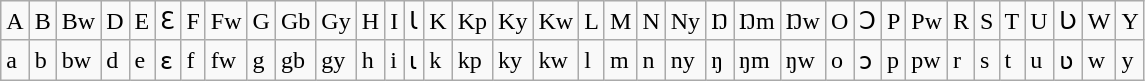<table class="wikitable">
<tr>
<td>A</td>
<td>B</td>
<td>Bw</td>
<td>D</td>
<td>E</td>
<td>Ɛ</td>
<td>F</td>
<td>Fw</td>
<td>G</td>
<td>Gb</td>
<td>Gy</td>
<td>H</td>
<td>I</td>
<td>Ɩ</td>
<td>K</td>
<td>Kp</td>
<td>Ky</td>
<td>Kw</td>
<td>L</td>
<td>M</td>
<td>N</td>
<td>Ny</td>
<td>Ŋ</td>
<td>Ŋm</td>
<td>Ŋw</td>
<td>O</td>
<td>Ɔ</td>
<td>P</td>
<td>Pw</td>
<td>R</td>
<td>S</td>
<td>T</td>
<td>U</td>
<td>Ʋ</td>
<td>W</td>
<td>Y</td>
</tr>
<tr>
<td>a</td>
<td>b</td>
<td>bw</td>
<td>d</td>
<td>e</td>
<td>ɛ</td>
<td>f</td>
<td>fw</td>
<td>g</td>
<td>gb</td>
<td>gy</td>
<td>h</td>
<td>i</td>
<td>ɩ</td>
<td>k</td>
<td>kp</td>
<td>ky</td>
<td>kw</td>
<td>l</td>
<td>m</td>
<td>n</td>
<td>ny</td>
<td>ŋ</td>
<td>ŋm</td>
<td>ŋw</td>
<td>o</td>
<td>ɔ</td>
<td>p</td>
<td>pw</td>
<td>r</td>
<td>s</td>
<td>t</td>
<td>u</td>
<td>ʋ</td>
<td>w</td>
<td>y</td>
</tr>
</table>
